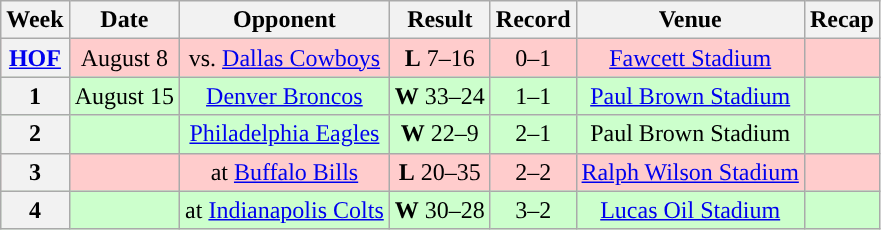<table class="wikitable" style="text-align:center">
<tr>
<th>Week</th>
<th>Date</th>
<th>Opponent</th>
<th>Result</th>
<th>Record</th>
<th>Venue</th>
<th>Recap</th>
</tr>
<tr style="background:#fcc">
<th><a href='#'>HOF</a></th>
<td>August 8</td>
<td>vs. <a href='#'>Dallas Cowboys</a></td>
<td><strong>L</strong> 7–16</td>
<td>0–1</td>
<td><a href='#'>Fawcett Stadium</a> </td>
<td></td>
</tr>
<tr style="background:#cfc">
<th>1</th>
<td>August 15</td>
<td><a href='#'>Denver Broncos</a></td>
<td><strong>W</strong> 33–24</td>
<td>1–1</td>
<td><a href='#'>Paul Brown Stadium</a></td>
<td></td>
</tr>
<tr style="background:#cfc">
<th>2</th>
<td></td>
<td><a href='#'>Philadelphia Eagles</a></td>
<td><strong>W</strong> 22–9</td>
<td>2–1</td>
<td>Paul Brown Stadium</td>
<td></td>
</tr>
<tr style="background:#fcc">
<th>3</th>
<td></td>
<td>at <a href='#'>Buffalo Bills</a></td>
<td><strong>L</strong> 20–35</td>
<td>2–2</td>
<td><a href='#'>Ralph Wilson Stadium</a></td>
<td></td>
</tr>
<tr style="background:#cfc">
<th>4</th>
<td></td>
<td>at <a href='#'>Indianapolis Colts</a></td>
<td><strong>W</strong> 30–28</td>
<td>3–2</td>
<td><a href='#'>Lucas Oil Stadium</a></td>
<td></td>
</tr>
</table>
